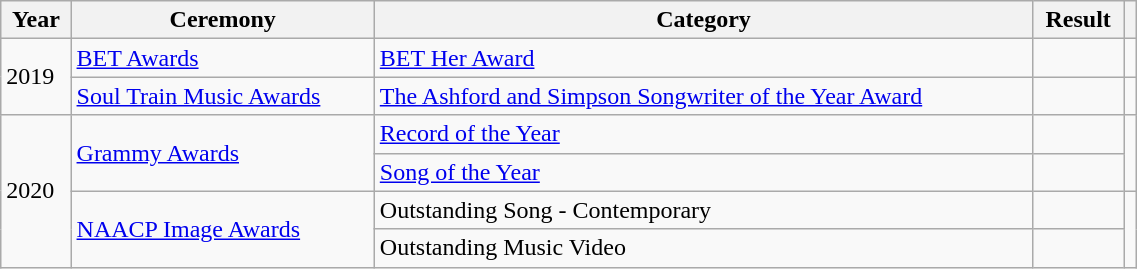<table class="wikitable sortable plainrowheaders" style="width: 60%;">
<tr>
<th scope="col">Year</th>
<th scope="col">Ceremony</th>
<th scope="col">Category</th>
<th scope="col">Result</th>
<th scope="col" class="unsortable"></th>
</tr>
<tr>
<td rowspan="2">2019</td>
<td rowspan="1"><a href='#'>BET Awards</a></td>
<td><a href='#'>BET Her Award</a></td>
<td></td>
<td style="text-align:center;" rowspan="1"></td>
</tr>
<tr>
<td rowspan="1"><a href='#'>Soul Train Music Awards</a></td>
<td><a href='#'>The Ashford and Simpson Songwriter of the Year Award</a></td>
<td></td>
<td style="text-align:center;" rowspan="1"></td>
</tr>
<tr>
<td rowspan="4">2020</td>
<td rowspan="2"><a href='#'>Grammy Awards</a></td>
<td><a href='#'>Record of the Year</a></td>
<td></td>
<td style="text-align:center;" rowspan="2"></td>
</tr>
<tr>
<td><a href='#'>Song of the Year</a></td>
<td></td>
</tr>
<tr>
<td rowspan="2"><a href='#'>NAACP Image Awards</a></td>
<td>Outstanding Song - Contemporary</td>
<td></td>
<td rowspan="2" align="center"></td>
</tr>
<tr>
<td>Outstanding Music Video</td>
<td></td>
</tr>
</table>
